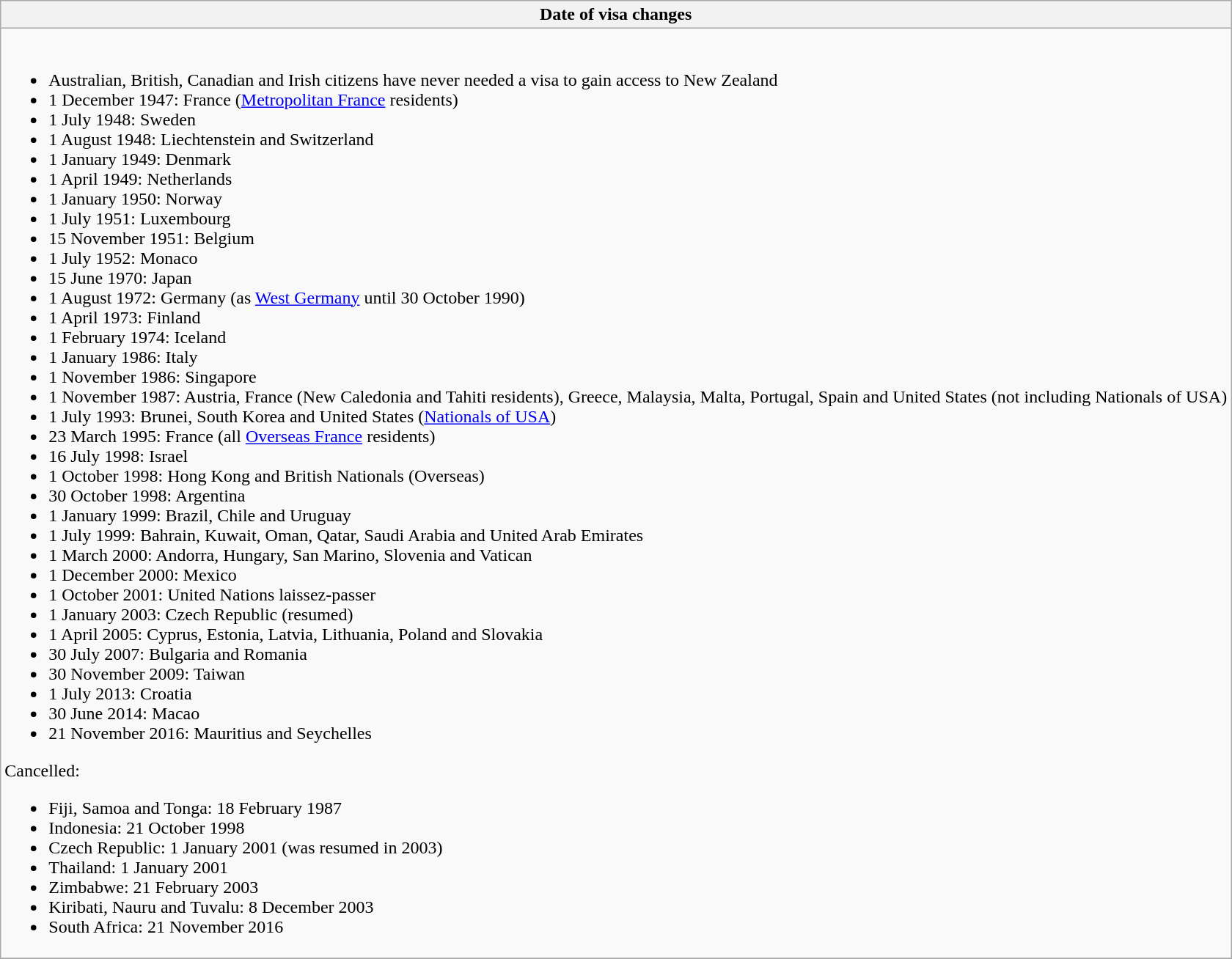<table class="wikitable collapsible collapsed">
<tr>
<th style="width:100%;">Date of visa changes</th>
</tr>
<tr>
<td><br><ul><li>Australian, British, Canadian and Irish citizens have never needed a visa to gain access to New Zealand</li><li>1 December 1947: France (<a href='#'>Metropolitan France</a> residents)</li><li>1 July 1948: Sweden</li><li>1 August 1948: Liechtenstein and Switzerland</li><li>1 January 1949: Denmark</li><li>1 April 1949: Netherlands</li><li>1 January 1950: Norway</li><li>1 July 1951: Luxembourg</li><li>15 November 1951: Belgium</li><li>1 July 1952: Monaco</li><li>15 June 1970: Japan</li><li>1 August 1972: Germany (as <a href='#'>West Germany</a> until 30 October 1990)</li><li>1 April 1973: Finland</li><li>1 February 1974: Iceland</li><li>1 January 1986: Italy</li><li>1 November 1986: Singapore</li><li>1 November 1987: Austria, France (New Caledonia and Tahiti residents), Greece, Malaysia, Malta, Portugal, Spain and United States (not including Nationals of USA)</li><li>1 July 1993: Brunei, South Korea and United States (<a href='#'>Nationals of USA</a>)</li><li>23 March 1995: France (all <a href='#'>Overseas France</a> residents)</li><li>16 July 1998: Israel</li><li>1 October 1998: Hong Kong and British Nationals (Overseas)</li><li>30 October 1998: Argentina</li><li>1 January 1999: Brazil, Chile and Uruguay</li><li>1 July 1999: Bahrain, Kuwait, Oman, Qatar, Saudi Arabia and United Arab Emirates</li><li>1 March 2000: Andorra, Hungary, San Marino, Slovenia and Vatican</li><li>1 December 2000: Mexico</li><li>1 October 2001: United Nations laissez-passer</li><li>1 January 2003: Czech Republic (resumed)</li><li>1 April 2005: Cyprus, Estonia, Latvia, Lithuania, Poland and Slovakia</li><li>30 July 2007: Bulgaria and Romania</li><li>30 November 2009: Taiwan</li><li>1 July 2013: Croatia</li><li>30 June 2014: Macao</li><li>21 November 2016: Mauritius and Seychelles</li></ul>Cancelled:<ul><li>Fiji, Samoa and Tonga: 18 February 1987</li><li>Indonesia: 21 October 1998</li><li>Czech Republic: 1 January 2001 (was resumed in 2003)</li><li>Thailand: 1 January 2001</li><li>Zimbabwe: 21 February 2003</li><li>Kiribati, Nauru and Tuvalu: 8 December 2003</li><li>South Africa:  21 November 2016</li></ul></td>
</tr>
<tr>
</tr>
</table>
